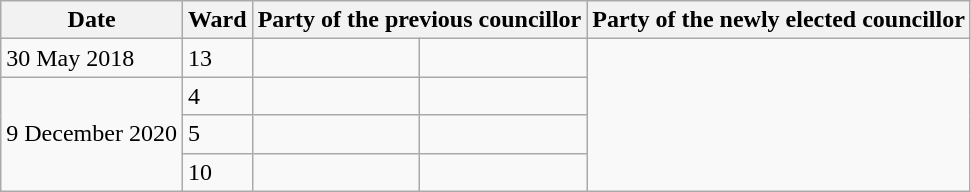<table class="wikitable">
<tr>
<th>Date</th>
<th>Ward</th>
<th colspan=2>Party of the previous councillor</th>
<th colspan=2>Party of the newly elected councillor</th>
</tr>
<tr>
<td>30 May 2018</td>
<td>13</td>
<td></td>
<td></td>
</tr>
<tr>
<td rowspan=3>9 December 2020</td>
<td>4</td>
<td></td>
<td></td>
</tr>
<tr>
<td>5</td>
<td></td>
<td></td>
</tr>
<tr>
<td>10</td>
<td></td>
<td></td>
</tr>
</table>
